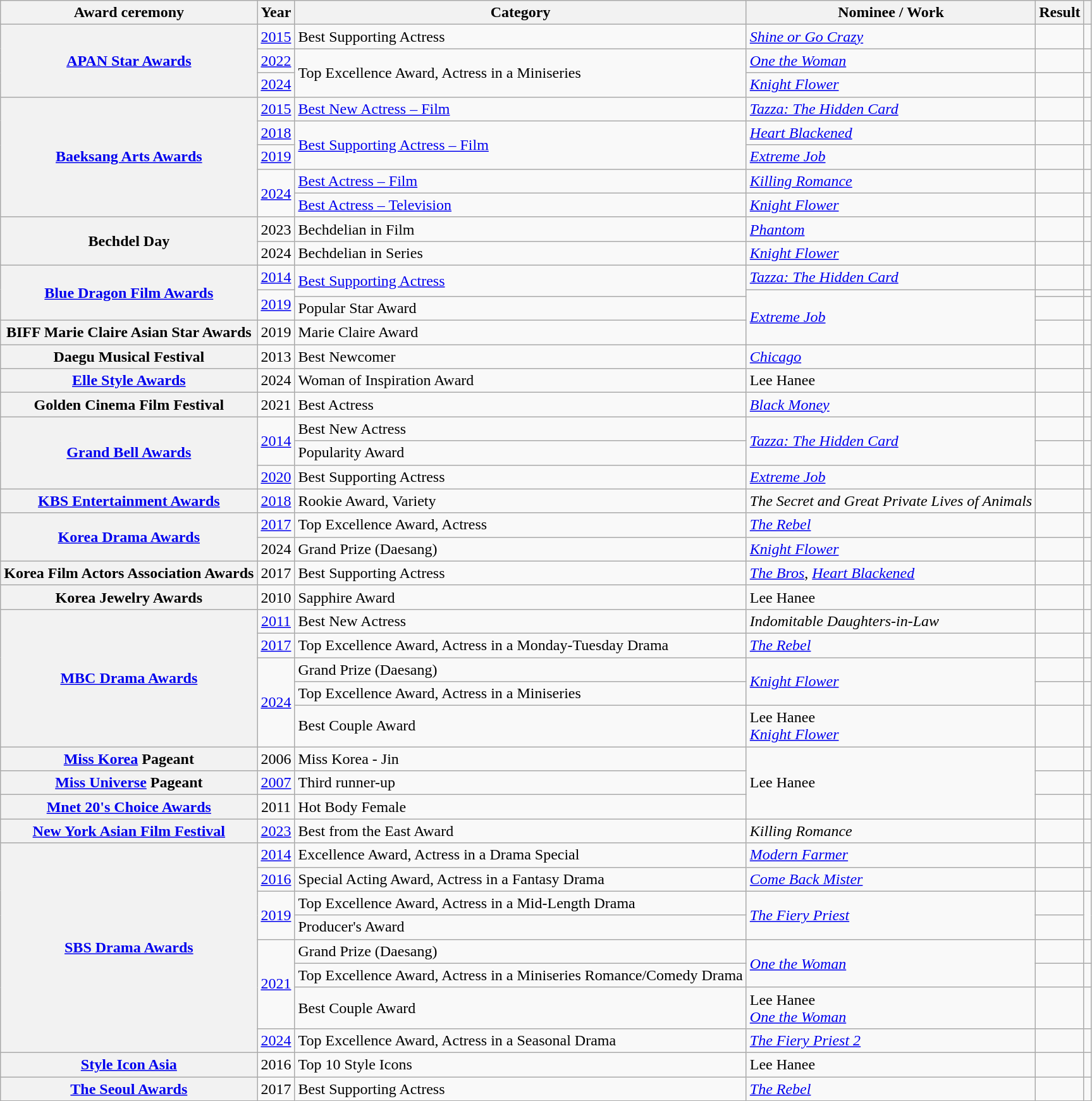<table class="wikitable plainrowheaders sortable">
<tr>
<th scope="col">Award ceremony</th>
<th scope="col">Year</th>
<th scope="col">Category</th>
<th scope="col">Nominee / Work</th>
<th scope="col">Result</th>
<th scope="col" class="unsortable"></th>
</tr>
<tr>
<th scope="row"  rowspan="3"><a href='#'>APAN Star Awards</a></th>
<td style="text-align:center"><a href='#'>2015</a></td>
<td>Best Supporting Actress</td>
<td><em><a href='#'>Shine or Go Crazy</a></em></td>
<td></td>
<td style="text-align:center"></td>
</tr>
<tr>
<td style="text-align:center"><a href='#'>2022</a></td>
<td rowspan="2">Top Excellence Award, Actress in a Miniseries</td>
<td><em><a href='#'>One the Woman</a></em></td>
<td></td>
<td style="text-align:center"></td>
</tr>
<tr>
<td style="text-align:center"><a href='#'>2024</a></td>
<td><em><a href='#'>Knight Flower</a></em></td>
<td></td>
<td style="text-align:center"></td>
</tr>
<tr>
<th scope="row"  rowspan="5"><a href='#'>Baeksang Arts Awards</a></th>
<td style="text-align:center"><a href='#'>2015</a></td>
<td><a href='#'>Best New Actress – Film</a></td>
<td><em><a href='#'>Tazza: The Hidden Card</a></em></td>
<td></td>
<td style="text-align:center"></td>
</tr>
<tr>
<td style="text-align:center"><a href='#'>2018</a></td>
<td rowspan="2"><a href='#'>Best Supporting Actress – Film</a></td>
<td><em><a href='#'>Heart Blackened</a></em></td>
<td></td>
<td style="text-align:center"></td>
</tr>
<tr>
<td style="text-align:center"><a href='#'>2019</a></td>
<td><em><a href='#'>Extreme Job</a></em></td>
<td></td>
<td style="text-align:center"></td>
</tr>
<tr>
<td rowspan="2" style="text-align:center"><a href='#'>2024</a></td>
<td><a href='#'>Best Actress – Film</a></td>
<td><em><a href='#'>Killing Romance</a></em></td>
<td></td>
<td style="text-align:center"></td>
</tr>
<tr>
<td><a href='#'>Best Actress – Television</a></td>
<td><em><a href='#'>Knight Flower</a></em></td>
<td></td>
<td style="text-align:center"></td>
</tr>
<tr>
<th scope="row" rowspan="2">Bechdel Day</th>
<td style="text-align:center">2023</td>
<td>Bechdelian in Film</td>
<td><em><a href='#'>Phantom</a></em></td>
<td></td>
<td style="text-align:center"></td>
</tr>
<tr>
<td style="text-align:center">2024</td>
<td>Bechdelian in Series</td>
<td><em><a href='#'>Knight Flower</a></em></td>
<td></td>
<td style="text-align:center"></td>
</tr>
<tr>
<th scope="row"  rowspan="3"><a href='#'>Blue Dragon Film Awards</a></th>
<td style="text-align:center"><a href='#'>2014</a></td>
<td rowspan="2"><a href='#'>Best Supporting Actress</a></td>
<td><em><a href='#'>Tazza: The Hidden Card</a></em></td>
<td></td>
<td style="text-align:center"></td>
</tr>
<tr>
<td rowspan="2" style="text-align:center"><a href='#'>2019</a></td>
<td rowspan="3"><em><a href='#'>Extreme Job</a></em></td>
<td></td>
<td style="text-align:center"></td>
</tr>
<tr>
<td>Popular Star Award</td>
<td></td>
<td style="text-align:center"></td>
</tr>
<tr>
<th scope="row">BIFF Marie Claire Asian Star Awards</th>
<td style="text-align:center">2019</td>
<td>Marie Claire Award</td>
<td></td>
<td style="text-align:center"></td>
</tr>
<tr>
<th scope="row">Daegu Musical Festival</th>
<td style="text-align:center">2013</td>
<td>Best Newcomer</td>
<td><em><a href='#'>Chicago</a></em></td>
<td></td>
<td style="text-align:center"></td>
</tr>
<tr>
<th scope="row"><a href='#'>Elle Style Awards</a></th>
<td style="text-align:center">2024</td>
<td>Woman of Inspiration Award</td>
<td>Lee Hanee</td>
<td></td>
<td style="text-align:center"></td>
</tr>
<tr>
<th scope="row">Golden Cinema Film Festival</th>
<td style="text-align:center">2021</td>
<td>Best Actress</td>
<td><em><a href='#'>Black Money</a></em></td>
<td></td>
<td style="text-align:center"></td>
</tr>
<tr>
<th scope="row"  rowspan="3"><a href='#'>Grand Bell Awards</a></th>
<td rowspan="2" style="text-align:center"><a href='#'>2014</a></td>
<td>Best New Actress</td>
<td rowspan="2"><em><a href='#'>Tazza: The Hidden Card</a></em></td>
<td></td>
<td style="text-align:center"></td>
</tr>
<tr>
<td>Popularity Award</td>
<td></td>
<td style="text-align:center"></td>
</tr>
<tr>
<td style="text-align:center"><a href='#'>2020</a></td>
<td>Best Supporting Actress</td>
<td><em><a href='#'>Extreme Job</a></em></td>
<td></td>
<td style="text-align:center"></td>
</tr>
<tr>
<th scope="row"><a href='#'>KBS Entertainment Awards</a></th>
<td style="text-align:center"><a href='#'>2018</a></td>
<td>Rookie Award, Variety</td>
<td><em>The Secret and Great Private Lives of Animals</em></td>
<td></td>
<td style="text-align:center"></td>
</tr>
<tr>
<th scope="row"  rowspan="2"><a href='#'>Korea Drama Awards</a></th>
<td style="text-align:center"><a href='#'>2017</a></td>
<td>Top Excellence Award, Actress</td>
<td><em><a href='#'>The Rebel</a></em></td>
<td></td>
<td style="text-align:center"></td>
</tr>
<tr>
<td style="text-align:center">2024</td>
<td>Grand Prize (Daesang)</td>
<td><em><a href='#'>Knight Flower</a></em></td>
<td></td>
<td style="text-align:center"></td>
</tr>
<tr>
<th scope="row">Korea Film Actors Association Awards</th>
<td style="text-align:center">2017</td>
<td>Best Supporting Actress</td>
<td><em><a href='#'>The Bros</a></em>, <em><a href='#'>Heart Blackened</a></em></td>
<td></td>
<td style="text-align:center"></td>
</tr>
<tr>
<th scope="row">Korea Jewelry Awards</th>
<td style="text-align:center">2010</td>
<td>Sapphire Award</td>
<td>Lee Hanee</td>
<td></td>
<td style="text-align:center"></td>
</tr>
<tr>
<th scope="row"  rowspan="5"><a href='#'>MBC Drama Awards</a></th>
<td style="text-align:center"><a href='#'>2011</a></td>
<td>Best New Actress</td>
<td><em>Indomitable Daughters-in-Law</em></td>
<td></td>
<td style="text-align:center"></td>
</tr>
<tr>
<td style="text-align:center"><a href='#'>2017</a></td>
<td>Top Excellence Award, Actress in a Monday-Tuesday Drama</td>
<td><em><a href='#'>The Rebel</a></em></td>
<td></td>
<td style="text-align:center"></td>
</tr>
<tr>
<td rowspan="3" style="text-align:center"><a href='#'>2024</a></td>
<td>Grand Prize (Daesang)</td>
<td rowspan="2"><em><a href='#'>Knight Flower</a></em></td>
<td></td>
<td style="text-align:center"></td>
</tr>
<tr>
<td>Top Excellence Award, Actress in a Miniseries</td>
<td></td>
<td style="text-align:center"></td>
</tr>
<tr>
<td>Best Couple Award</td>
<td>Lee Hanee <br><em><a href='#'>Knight Flower</a></em></td>
<td></td>
<td style="text-align:center"></td>
</tr>
<tr>
<th scope="row"><a href='#'>Miss Korea</a> Pageant</th>
<td style="text-align:center">2006</td>
<td>Miss Korea - Jin</td>
<td rowspan="3">Lee Hanee</td>
<td></td>
<td style="text-align:center"></td>
</tr>
<tr>
<th scope="row"><a href='#'>Miss Universe</a> Pageant</th>
<td style="text-align:center"><a href='#'>2007</a></td>
<td>Third runner-up</td>
<td></td>
<td style="text-align:center"></td>
</tr>
<tr>
<th scope="row"><a href='#'>Mnet 20's Choice Awards</a></th>
<td style="text-align:center">2011</td>
<td>Hot Body Female</td>
<td></td>
<td style="text-align:center"></td>
</tr>
<tr>
<th scope="row"><a href='#'>New York Asian Film Festival</a></th>
<td style="text-align:center"><a href='#'>2023</a></td>
<td>Best from the East Award</td>
<td><em>Killing Romance</em></td>
<td></td>
<td style="text-align:center"></td>
</tr>
<tr>
<th scope="row"  rowspan="8"><a href='#'>SBS Drama Awards</a></th>
<td style="text-align:center"><a href='#'>2014</a></td>
<td>Excellence Award, Actress in a Drama Special</td>
<td><em><a href='#'>Modern Farmer</a></em></td>
<td></td>
<td style="text-align:center"></td>
</tr>
<tr>
<td style="text-align:center"><a href='#'>2016</a></td>
<td>Special Acting Award, Actress in a Fantasy Drama</td>
<td><em><a href='#'>Come Back Mister</a></em></td>
<td></td>
<td style="text-align:center"></td>
</tr>
<tr>
<td rowspan="2" style="text-align:center"><a href='#'>2019</a></td>
<td>Top Excellence Award, Actress in a Mid-Length Drama</td>
<td rowspan="2"><em><a href='#'>The Fiery Priest</a></em></td>
<td></td>
<td rowspan="2" style="text-align:center"></td>
</tr>
<tr>
<td>Producer's Award</td>
<td></td>
</tr>
<tr>
<td rowspan="3" style="text-align:center"><a href='#'>2021</a></td>
<td>Grand Prize (Daesang)</td>
<td rowspan="2"><em><a href='#'>One the Woman</a></em></td>
<td></td>
<td style="text-align:center"></td>
</tr>
<tr>
<td>Top Excellence Award, Actress in a Miniseries Romance/Comedy Drama</td>
<td></td>
<td style="text-align:center"></td>
</tr>
<tr>
<td>Best Couple Award</td>
<td>Lee Hanee <br><em><a href='#'>One the Woman</a></em></td>
<td></td>
<td style="text-align:center"></td>
</tr>
<tr>
<td rowspan="1" style="text-align:center"><a href='#'>2024</a></td>
<td>Top Excellence Award, Actress in a Seasonal Drama</td>
<td rowspan="1"><em><a href='#'>The Fiery Priest 2</a></em></td>
<td></td>
<td rowspan="1" style="text-align:center"></td>
</tr>
<tr>
<th scope="row"><a href='#'>Style Icon Asia</a></th>
<td style="text-align:center">2016</td>
<td>Top 10 Style Icons</td>
<td>Lee Hanee</td>
<td></td>
<td style="text-align:center"></td>
</tr>
<tr>
<th scope="row"><a href='#'>The Seoul Awards</a></th>
<td style="text-align:center">2017</td>
<td>Best Supporting Actress</td>
<td><em><a href='#'>The Rebel</a></em></td>
<td></td>
<td style="text-align:center"></td>
</tr>
</table>
